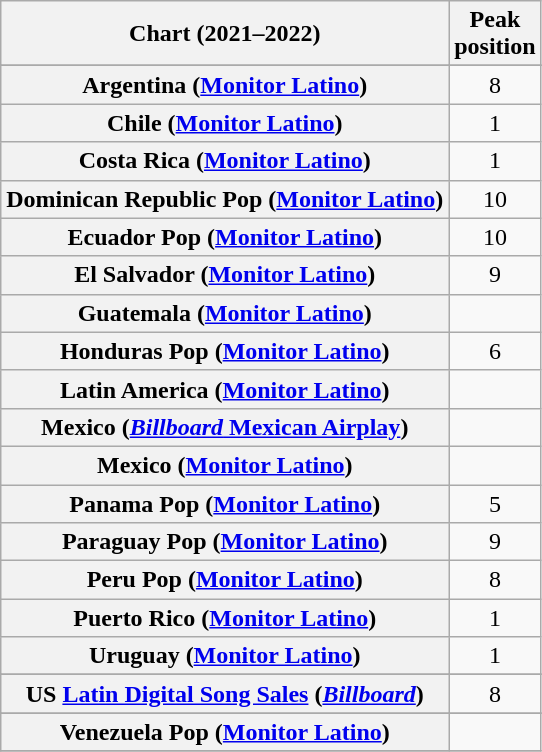<table class="wikitable sortable plainrowheaders" style="text-align:center">
<tr>
<th scope="col">Chart (2021–2022)</th>
<th scope="col">Peak<br>position</th>
</tr>
<tr>
</tr>
<tr>
<th scope="row">Argentina (<a href='#'>Monitor Latino</a>)</th>
<td>8</td>
</tr>
<tr>
<th scope="row">Chile (<a href='#'>Monitor Latino</a>)</th>
<td>1</td>
</tr>
<tr>
<th scope="row">Costa Rica (<a href='#'>Monitor Latino</a>)</th>
<td>1</td>
</tr>
<tr>
<th scope="row">Dominican Republic Pop (<a href='#'>Monitor Latino</a>)</th>
<td>10</td>
</tr>
<tr>
<th scope="row">Ecuador Pop (<a href='#'>Monitor Latino</a>)</th>
<td>10</td>
</tr>
<tr>
<th scope="row">El Salvador (<a href='#'>Monitor Latino</a>)</th>
<td>9</td>
</tr>
<tr>
<th scope="row">Guatemala (<a href='#'>Monitor Latino</a>)</th>
<td></td>
</tr>
<tr>
<th scope="row">Honduras Pop (<a href='#'>Monitor Latino</a>)</th>
<td>6</td>
</tr>
<tr>
<th scope="row">Latin America (<a href='#'>Monitor Latino</a>)</th>
<td></td>
</tr>
<tr>
<th scope="row">Mexico (<a href='#'><em>Billboard</em> Mexican Airplay</a>)</th>
<td></td>
</tr>
<tr>
<th scope="row">Mexico (<a href='#'>Monitor Latino</a>)</th>
<td></td>
</tr>
<tr>
<th scope="row">Panama Pop (<a href='#'>Monitor Latino</a>)</th>
<td>5</td>
</tr>
<tr>
<th scope="row">Paraguay Pop (<a href='#'>Monitor Latino</a>)</th>
<td>9</td>
</tr>
<tr>
<th scope="row">Peru Pop (<a href='#'>Monitor Latino</a>)</th>
<td>8</td>
</tr>
<tr>
<th scope="row">Puerto Rico (<a href='#'>Monitor Latino</a>)</th>
<td>1</td>
</tr>
<tr>
<th scope="row">Uruguay (<a href='#'>Monitor Latino</a>)</th>
<td>1</td>
</tr>
<tr>
</tr>
<tr>
<th scope="row">US <a href='#'>Latin Digital Song Sales</a> (<em><a href='#'>Billboard</a></em>)</th>
<td>8</td>
</tr>
<tr>
</tr>
<tr>
<th scope="row">Venezuela Pop (<a href='#'>Monitor Latino</a>)</th>
<td></td>
</tr>
<tr>
</tr>
</table>
